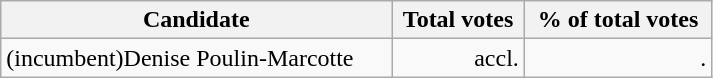<table class="wikitable" width="475">
<tr>
<th align="left">Candidate</th>
<th align="right">Total votes</th>
<th align="right">% of total votes</th>
</tr>
<tr>
<td align="left">(incumbent)Denise Poulin-Marcotte</td>
<td align="right">accl.</td>
<td align="right">.</td>
</tr>
</table>
